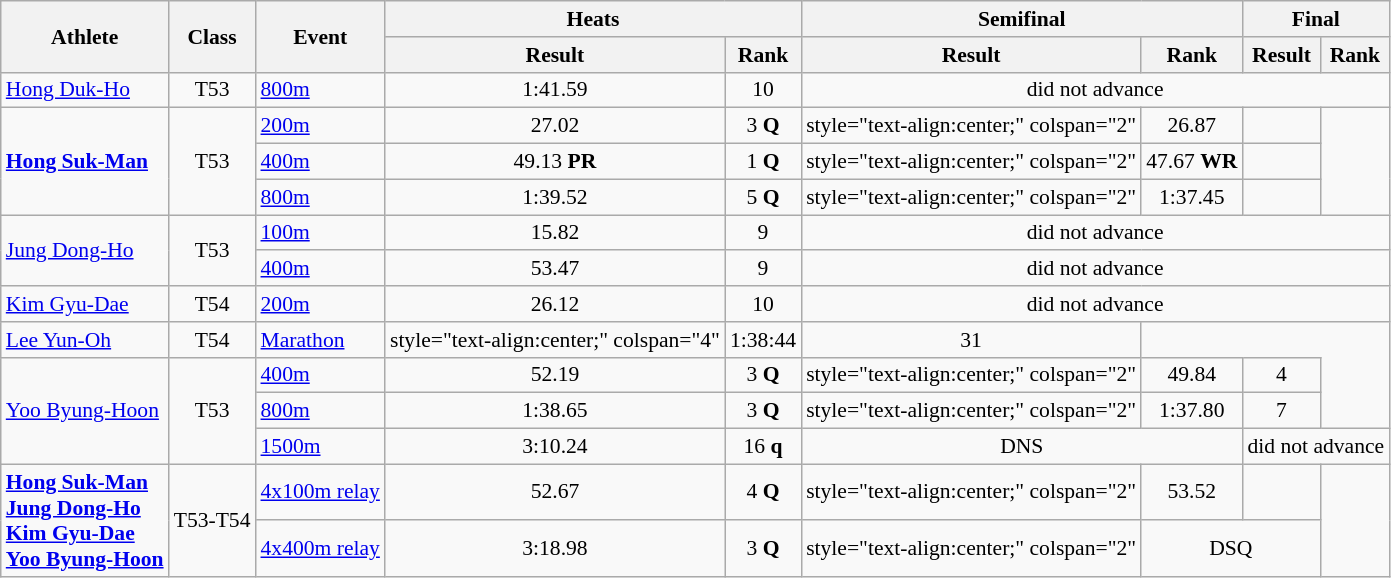<table class=wikitable style="font-size:90%">
<tr>
<th rowspan="2">Athlete</th>
<th rowspan="2">Class</th>
<th rowspan="2">Event</th>
<th colspan="2">Heats</th>
<th colspan="2">Semifinal</th>
<th colspan="2">Final</th>
</tr>
<tr>
<th>Result</th>
<th>Rank</th>
<th>Result</th>
<th>Rank</th>
<th>Result</th>
<th>Rank</th>
</tr>
<tr>
<td><a href='#'>Hong Duk-Ho</a></td>
<td style="text-align:center;">T53</td>
<td><a href='#'>800m</a></td>
<td style="text-align:center;">1:41.59</td>
<td style="text-align:center;">10</td>
<td style="text-align:center;" colspan="4">did not advance</td>
</tr>
<tr>
<td rowspan="3"><strong><a href='#'>Hong Suk-Man</a></strong></td>
<td rowspan="3" style="text-align:center;">T53</td>
<td><a href='#'>200m</a></td>
<td style="text-align:center;">27.02</td>
<td style="text-align:center;">3 <strong>Q</strong></td>
<td>style="text-align:center;" colspan="2" </td>
<td style="text-align:center;">26.87</td>
<td style="text-align:center;"></td>
</tr>
<tr>
<td><a href='#'>400m</a></td>
<td style="text-align:center;">49.13 <strong>PR</strong></td>
<td style="text-align:center;">1 <strong>Q</strong></td>
<td>style="text-align:center;" colspan="2" </td>
<td style="text-align:center;">47.67 <strong>WR</strong></td>
<td style="text-align:center;"></td>
</tr>
<tr>
<td><a href='#'>800m</a></td>
<td style="text-align:center;">1:39.52</td>
<td style="text-align:center;">5 <strong>Q</strong></td>
<td>style="text-align:center;" colspan="2" </td>
<td style="text-align:center;">1:37.45</td>
<td style="text-align:center;"></td>
</tr>
<tr>
<td rowspan="2"><a href='#'>Jung Dong-Ho</a></td>
<td rowspan="2" style="text-align:center;">T53</td>
<td><a href='#'>100m</a></td>
<td style="text-align:center;">15.82</td>
<td style="text-align:center;">9</td>
<td style="text-align:center;" colspan="4">did not advance</td>
</tr>
<tr>
<td><a href='#'>400m</a></td>
<td style="text-align:center;">53.47</td>
<td style="text-align:center;">9</td>
<td style="text-align:center;" colspan="4">did not advance</td>
</tr>
<tr>
<td><a href='#'>Kim Gyu-Dae</a></td>
<td style="text-align:center;">T54</td>
<td><a href='#'>200m</a></td>
<td style="text-align:center;">26.12</td>
<td style="text-align:center;">10</td>
<td style="text-align:center;" colspan="4">did not advance</td>
</tr>
<tr>
<td><a href='#'>Lee Yun-Oh</a></td>
<td style="text-align:center;">T54</td>
<td><a href='#'>Marathon</a></td>
<td>style="text-align:center;" colspan="4" </td>
<td style="text-align:center;">1:38:44</td>
<td style="text-align:center;">31</td>
</tr>
<tr>
<td rowspan="3"><a href='#'>Yoo Byung-Hoon</a></td>
<td rowspan="3" style="text-align:center;">T53</td>
<td><a href='#'>400m</a></td>
<td style="text-align:center;">52.19</td>
<td style="text-align:center;">3 <strong>Q</strong></td>
<td>style="text-align:center;" colspan="2" </td>
<td style="text-align:center;">49.84</td>
<td style="text-align:center;">4</td>
</tr>
<tr>
<td><a href='#'>800m</a></td>
<td style="text-align:center;">1:38.65</td>
<td style="text-align:center;">3 <strong>Q</strong></td>
<td>style="text-align:center;" colspan="2" </td>
<td style="text-align:center;">1:37.80</td>
<td style="text-align:center;">7</td>
</tr>
<tr>
<td><a href='#'>1500m</a></td>
<td style="text-align:center;">3:10.24</td>
<td style="text-align:center;">16 <strong>q</strong></td>
<td style="text-align:center;" colspan="2">DNS</td>
<td style="text-align:center;" colspan="2">did not advance</td>
</tr>
<tr>
<td rowspan="2"><strong><a href='#'>Hong Suk-Man</a></strong><br> <strong><a href='#'>Jung Dong-Ho</a></strong><br> <strong><a href='#'>Kim Gyu-Dae</a></strong><br> <strong><a href='#'>Yoo Byung-Hoon</a></strong></td>
<td rowspan="2" style="text-align:center;">T53-T54</td>
<td><a href='#'>4x100m relay</a></td>
<td style="text-align:center;">52.67</td>
<td style="text-align:center;">4 <strong>Q</strong></td>
<td>style="text-align:center;" colspan="2" </td>
<td style="text-align:center;">53.52</td>
<td style="text-align:center;"></td>
</tr>
<tr>
<td><a href='#'>4x400m relay</a></td>
<td style="text-align:center;">3:18.98</td>
<td style="text-align:center;">3 <strong>Q</strong></td>
<td>style="text-align:center;" colspan="2" </td>
<td style="text-align:center;" colspan="2">DSQ</td>
</tr>
</table>
